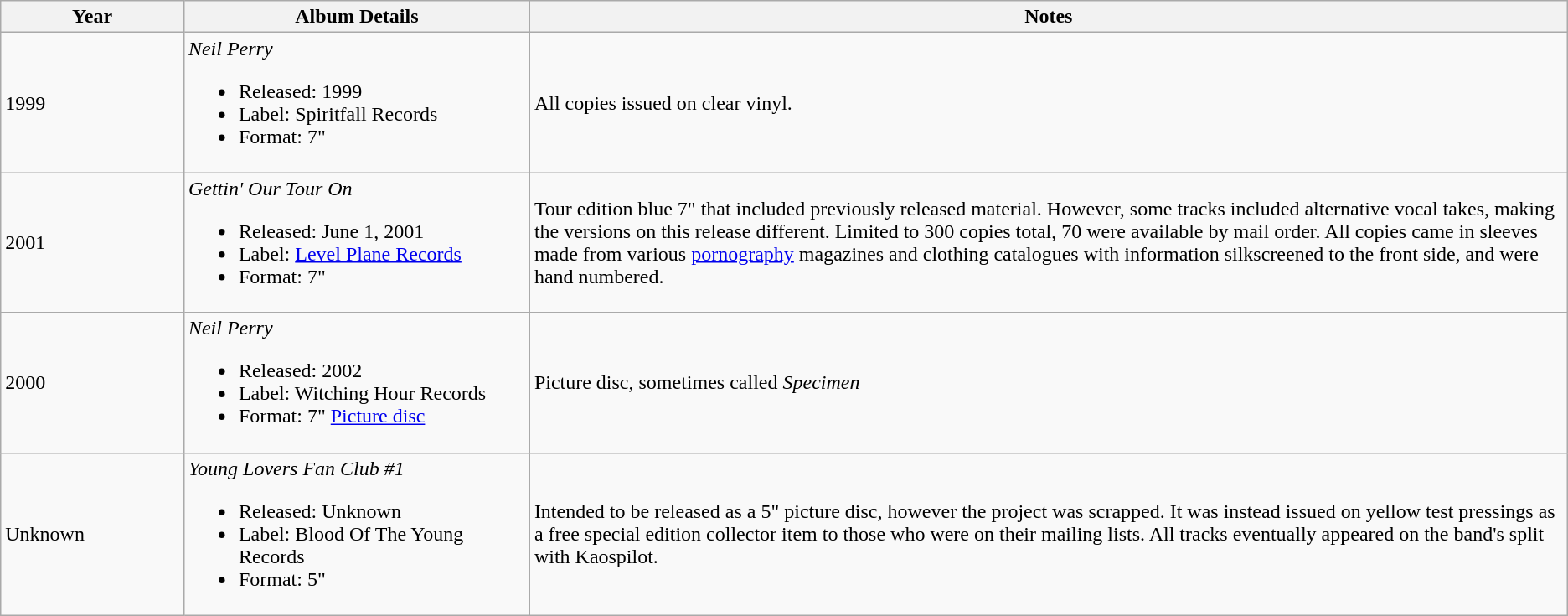<table class ="wikitable">
<tr>
<th style="width: 5%">Year</th>
<th style="width:10%">Album Details</th>
<th style="width:30%">Notes</th>
</tr>
<tr>
<td>1999</td>
<td><em>Neil Perry</em><br><ul><li>Released: 1999</li><li>Label: Spiritfall Records</li><li>Format: 7"</li></ul></td>
<td>All copies issued on clear vinyl.</td>
</tr>
<tr>
<td>2001</td>
<td><em>Gettin' Our Tour On</em><br><ul><li>Released: June 1, 2001</li><li>Label: <a href='#'>Level Plane Records</a></li><li>Format: 7"</li></ul></td>
<td>Tour edition blue 7" that included previously released material. However, some tracks included alternative vocal takes, making the versions on this release different. Limited to 300 copies total, 70 were available by mail order. All copies came in sleeves made from various <a href='#'>pornography</a> magazines and clothing catalogues with information silkscreened to the front side, and were hand numbered.</td>
</tr>
<tr>
<td>2000</td>
<td><em>Neil Perry</em><br><ul><li>Released: 2002</li><li>Label: Witching Hour Records</li><li>Format: 7" <a href='#'>Picture disc</a></li></ul></td>
<td>Picture disc, sometimes called <em>Specimen</em></td>
</tr>
<tr>
<td>Unknown</td>
<td><em>Young Lovers Fan Club #1</em><br><ul><li>Released: Unknown</li><li>Label: Blood Of The Young Records</li><li>Format: 5"</li></ul></td>
<td>Intended to be released as a 5" picture disc, however the project was scrapped. It was instead issued on yellow test pressings as a free special edition collector item to those who were on their mailing lists. All tracks eventually appeared on the band's split with Kaospilot.</td>
</tr>
</table>
